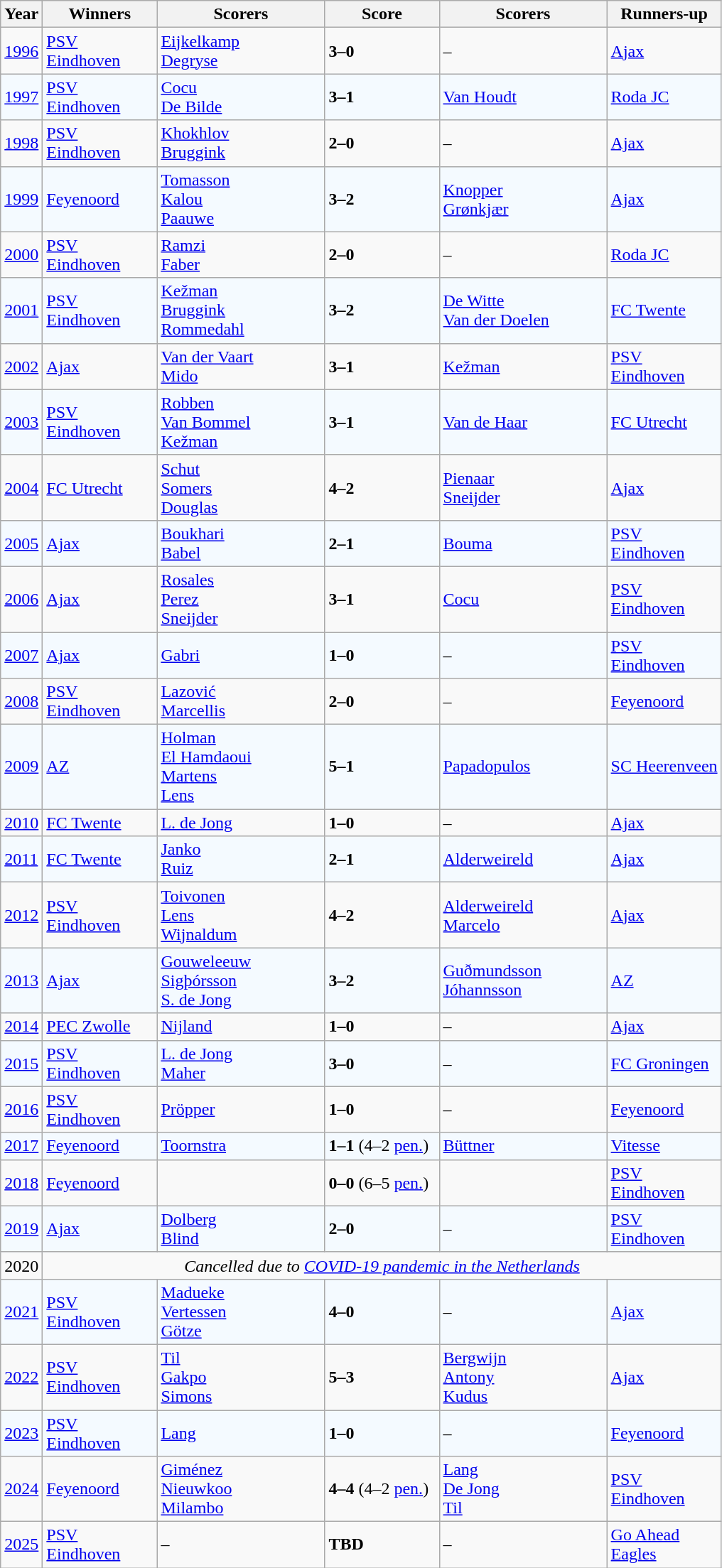<table class="wikitable">
<tr>
<th width=30>Year</th>
<th width=100>Winners</th>
<th width=150>Scorers</th>
<th width=100>Score</th>
<th width=150>Scorers</th>
<th width=100>Runners-up</th>
</tr>
<tr>
<td><a href='#'>1996</a></td>
<td><a href='#'>PSV Eindhoven</a></td>
<td><a href='#'>Eijkelkamp</a> <br><a href='#'>Degryse</a> </td>
<td><strong>3–0</strong></td>
<td>–</td>
<td><a href='#'>Ajax</a></td>
</tr>
<tr bgcolor=#F4FAFF>
<td><a href='#'>1997</a></td>
<td><a href='#'>PSV Eindhoven</a></td>
<td><a href='#'>Cocu</a>  <br><a href='#'>De Bilde</a> </td>
<td><strong>3–1</strong></td>
<td><a href='#'>Van Houdt</a> </td>
<td><a href='#'>Roda JC</a></td>
</tr>
<tr>
<td><a href='#'>1998</a></td>
<td><a href='#'>PSV Eindhoven</a></td>
<td><a href='#'>Khokhlov</a>  <br><a href='#'>Bruggink</a> </td>
<td><strong>2–0</strong></td>
<td>–</td>
<td><a href='#'>Ajax</a></td>
</tr>
<tr bgcolor=#F4FAFF>
<td><a href='#'>1999</a></td>
<td><a href='#'>Feyenoord</a></td>
<td><a href='#'>Tomasson</a> <br><a href='#'>Kalou</a> <br><a href='#'>Paauwe</a> </td>
<td><strong>3–2</strong></td>
<td><a href='#'>Knopper</a> <br><a href='#'>Grønkjær</a> </td>
<td><a href='#'>Ajax</a></td>
</tr>
<tr>
<td><a href='#'>2000</a></td>
<td><a href='#'>PSV Eindhoven</a></td>
<td><a href='#'>Ramzi</a> <br><a href='#'>Faber</a> </td>
<td><strong>2–0</strong></td>
<td>–</td>
<td><a href='#'>Roda JC</a></td>
</tr>
<tr bgcolor=#F4FAFF>
<td><a href='#'>2001</a></td>
<td><a href='#'>PSV Eindhoven</a></td>
<td><a href='#'>Kežman</a> <br><a href='#'>Bruggink</a> <br><a href='#'>Rommedahl</a> </td>
<td><strong>3–2</strong></td>
<td><a href='#'>De Witte</a> <br> <a href='#'>Van der Doelen</a> </td>
<td><a href='#'>FC Twente</a></td>
</tr>
<tr>
<td><a href='#'>2002</a></td>
<td><a href='#'>Ajax</a></td>
<td><a href='#'>Van der Vaart</a> <br><a href='#'>Mido</a> </td>
<td><strong>3–1</strong></td>
<td><a href='#'>Kežman</a> </td>
<td><a href='#'>PSV Eindhoven</a></td>
</tr>
<tr bgcolor=#F4FAFF>
<td><a href='#'>2003</a></td>
<td><a href='#'>PSV Eindhoven</a></td>
<td><a href='#'>Robben</a> <br><a href='#'>Van Bommel</a> <br><a href='#'>Kežman</a> </td>
<td><strong>3–1</strong></td>
<td><a href='#'>Van de Haar</a> </td>
<td><a href='#'>FC Utrecht</a></td>
</tr>
<tr>
<td><a href='#'>2004</a></td>
<td><a href='#'>FC Utrecht</a></td>
<td><a href='#'>Schut</a> <br><a href='#'>Somers</a> <br><a href='#'>Douglas</a> </td>
<td><strong>4–2</strong></td>
<td><a href='#'>Pienaar</a> <br><a href='#'>Sneijder</a> </td>
<td><a href='#'>Ajax</a></td>
</tr>
<tr bgcolor=#F4FAFF>
<td><a href='#'>2005</a></td>
<td><a href='#'>Ajax</a></td>
<td><a href='#'>Boukhari</a> <br><a href='#'>Babel</a> </td>
<td><strong>2–1</strong></td>
<td><a href='#'>Bouma</a> </td>
<td><a href='#'>PSV Eindhoven</a></td>
</tr>
<tr>
<td><a href='#'>2006</a></td>
<td><a href='#'>Ajax</a></td>
<td><a href='#'>Rosales</a> <br><a href='#'>Perez</a> <br><a href='#'>Sneijder</a> </td>
<td><strong>3–1</strong></td>
<td><a href='#'>Cocu</a> </td>
<td><a href='#'>PSV Eindhoven</a></td>
</tr>
<tr bgcolor=#F4FAFF>
<td><a href='#'>2007</a></td>
<td><a href='#'>Ajax</a></td>
<td><a href='#'>Gabri</a> </td>
<td><strong>1–0</strong></td>
<td>–</td>
<td><a href='#'>PSV Eindhoven</a></td>
</tr>
<tr>
<td><a href='#'>2008</a></td>
<td><a href='#'>PSV Eindhoven</a></td>
<td><a href='#'>Lazović</a> <br><a href='#'>Marcellis</a> </td>
<td><strong>2–0</strong></td>
<td>–</td>
<td><a href='#'>Feyenoord</a></td>
</tr>
<tr bgcolor=#F4FAFF>
<td><a href='#'>2009</a></td>
<td><a href='#'>AZ</a></td>
<td><a href='#'>Holman</a> <br><a href='#'>El Hamdaoui</a> <br><a href='#'>Martens</a> <br><a href='#'>Lens</a> </td>
<td><strong>5–1</strong></td>
<td><a href='#'>Papadopulos</a> </td>
<td><a href='#'>SC Heerenveen</a></td>
</tr>
<tr>
<td><a href='#'>2010</a></td>
<td><a href='#'>FC Twente</a></td>
<td><a href='#'>L. de Jong</a> </td>
<td><strong>1–0</strong></td>
<td>–</td>
<td><a href='#'>Ajax</a></td>
</tr>
<tr bgcolor=#F4FAFF>
<td><a href='#'>2011</a></td>
<td><a href='#'>FC Twente</a></td>
<td><a href='#'>Janko</a>  <br> <a href='#'>Ruiz</a> </td>
<td><strong>2–1</strong></td>
<td><a href='#'>Alderweireld</a> </td>
<td><a href='#'>Ajax</a></td>
</tr>
<tr>
<td><a href='#'>2012</a></td>
<td><a href='#'>PSV Eindhoven</a></td>
<td><a href='#'>Toivonen</a>  <br> <a href='#'>Lens</a> <br> <a href='#'>Wijnaldum</a> </td>
<td><strong>4–2</strong></td>
<td><a href='#'>Alderweireld</a> <br><a href='#'>Marcelo</a> </td>
<td><a href='#'>Ajax</a></td>
</tr>
<tr bgcolor=#F4FAFF>
<td><a href='#'>2013</a></td>
<td><a href='#'>Ajax</a></td>
<td><a href='#'>Gouweleeuw</a> <br><a href='#'>Sigþórsson</a> <br><a href='#'>S. de Jong</a> </td>
<td><strong>3–2</strong> </td>
<td><a href='#'>Guðmundsson</a> <br><a href='#'>Jóhannsson</a> </td>
<td><a href='#'>AZ</a></td>
</tr>
<tr>
<td><a href='#'>2014</a></td>
<td><a href='#'>PEC Zwolle</a></td>
<td><a href='#'>Nijland</a> </td>
<td><strong>1–0</strong></td>
<td>–</td>
<td><a href='#'>Ajax</a></td>
</tr>
<tr bgcolor=#F4FAFF>
<td><a href='#'>2015</a></td>
<td><a href='#'>PSV Eindhoven</a></td>
<td><a href='#'>L. de Jong</a> <br><a href='#'>Maher</a> </td>
<td><strong>3–0</strong></td>
<td>–</td>
<td><a href='#'>FC Groningen</a></td>
</tr>
<tr>
<td><a href='#'>2016</a></td>
<td><a href='#'>PSV Eindhoven</a></td>
<td><a href='#'>Pröpper</a> </td>
<td><strong>1–0</strong></td>
<td>–</td>
<td><a href='#'>Feyenoord</a></td>
</tr>
<tr bgcolor=#F4FAFF>
<td><a href='#'>2017</a></td>
<td><a href='#'>Feyenoord</a></td>
<td><a href='#'>Toornstra</a> </td>
<td><strong>1–1</strong> (4–2 <a href='#'>pen.</a>)</td>
<td><a href='#'>Büttner</a> </td>
<td><a href='#'>Vitesse</a></td>
</tr>
<tr>
<td><a href='#'>2018</a></td>
<td><a href='#'>Feyenoord</a></td>
<td></td>
<td><strong>0–0</strong> (6–5 <a href='#'>pen.</a>)</td>
<td></td>
<td><a href='#'>PSV Eindhoven</a></td>
</tr>
<tr bgcolor=#F4FAFF>
<td><a href='#'>2019</a></td>
<td><a href='#'>Ajax</a></td>
<td><a href='#'>Dolberg</a> <br><a href='#'>Blind</a> </td>
<td><strong>2–0</strong></td>
<td>–</td>
<td><a href='#'>PSV Eindhoven</a></td>
</tr>
<tr>
<td>2020</td>
<td colspan=5 align=center><em>Cancelled due to <a href='#'>COVID-19 pandemic in the Netherlands</a></em></td>
</tr>
<tr bgcolor=#F4FAFF>
<td><a href='#'>2021</a></td>
<td><a href='#'>PSV Eindhoven</a></td>
<td><a href='#'>Madueke</a> <br><a href='#'>Vertessen</a> <br><a href='#'>Götze</a> </td>
<td><strong>4–0</strong></td>
<td>–</td>
<td><a href='#'>Ajax</a></td>
</tr>
<tr>
<td><a href='#'>2022</a></td>
<td><a href='#'>PSV Eindhoven</a></td>
<td><a href='#'>Til</a> <br><a href='#'>Gakpo</a> <br><a href='#'>Simons</a> </td>
<td><strong>5–3</strong></td>
<td><a href='#'>Bergwijn</a> <br><a href='#'>Antony</a> <br><a href='#'>Kudus</a> </td>
<td><a href='#'>Ajax</a></td>
</tr>
<tr bgcolor=#F4FAFF>
<td><a href='#'>2023</a></td>
<td><a href='#'>PSV Eindhoven</a></td>
<td><a href='#'>Lang</a> </td>
<td><strong>1–0</strong></td>
<td>–</td>
<td><a href='#'>Feyenoord</a></td>
</tr>
<tr>
<td><a href='#'>2024</a></td>
<td><a href='#'>Feyenoord</a></td>
<td><a href='#'>Giménez</a> <br><a href='#'>Nieuwkoo</a> <br><a href='#'>Milambo</a> </td>
<td><strong>4–4</strong> (4–2 <a href='#'>pen.</a>)</td>
<td><a href='#'>Lang</a><br><a href='#'>De Jong</a> <br><a href='#'>Til</a> </td>
<td><a href='#'>PSV Eindhoven</a></td>
</tr>
<tr>
<td><a href='#'>2025</a></td>
<td><a href='#'>PSV Eindhoven</a></td>
<td>–</td>
<td><strong>TBD</strong></td>
<td>–</td>
<td><a href='#'>Go Ahead Eagles</a></td>
</tr>
</table>
